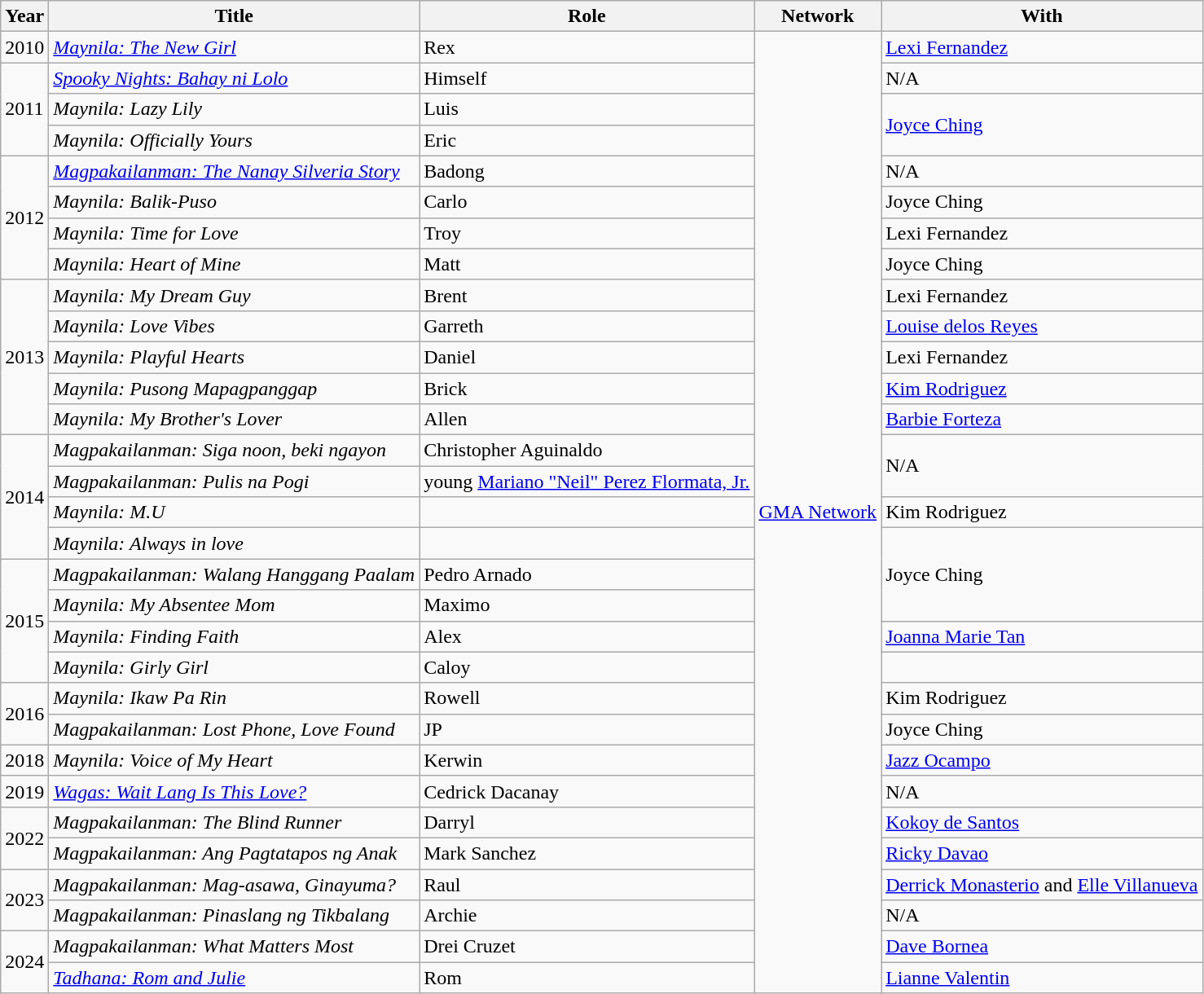<table class="wikitable">
<tr>
<th>Year</th>
<th>Title</th>
<th>Role</th>
<th>Network</th>
<th>With</th>
</tr>
<tr>
<td>2010</td>
<td><a href='#'><em>Maynila: The New Girl</em></a></td>
<td>Rex</td>
<td rowspan="31"><a href='#'>GMA Network</a></td>
<td><a href='#'>Lexi Fernandez</a></td>
</tr>
<tr>
<td rowspan="3">2011</td>
<td><em><a href='#'>Spooky Nights: Bahay ni Lolo</a></em></td>
<td>Himself</td>
<td>N/A</td>
</tr>
<tr>
<td><em>Maynila: Lazy Lily</em></td>
<td>Luis</td>
<td rowspan="2"><a href='#'>Joyce Ching</a></td>
</tr>
<tr>
<td><em>Maynila: Officially Yours</em></td>
<td>Eric</td>
</tr>
<tr>
<td rowspan="4">2012</td>
<td><em><a href='#'>Magpakailanman: The Nanay Silveria Story</a></em></td>
<td>Badong</td>
<td>N/A</td>
</tr>
<tr>
<td><em>Maynila: Balik-Puso</em></td>
<td>Carlo</td>
<td>Joyce Ching</td>
</tr>
<tr>
<td><em>Maynila: Time for Love</em></td>
<td>Troy</td>
<td>Lexi Fernandez</td>
</tr>
<tr>
<td><em>Maynila: Heart of Mine</em></td>
<td>Matt</td>
<td>Joyce Ching</td>
</tr>
<tr>
<td rowspan="5">2013</td>
<td><em>Maynila: My Dream Guy</em></td>
<td>Brent</td>
<td>Lexi Fernandez</td>
</tr>
<tr>
<td><em>Maynila: Love Vibes</em></td>
<td>Garreth</td>
<td><a href='#'>Louise delos Reyes</a></td>
</tr>
<tr>
<td><em>Maynila: Playful Hearts</em></td>
<td>Daniel</td>
<td>Lexi Fernandez</td>
</tr>
<tr>
<td><em>Maynila: Pusong Mapagpanggap</em></td>
<td>Brick</td>
<td><a href='#'>Kim Rodriguez</a></td>
</tr>
<tr>
<td><em>Maynila: My Brother's Lover</em></td>
<td>Allen</td>
<td><a href='#'>Barbie Forteza</a></td>
</tr>
<tr>
<td rowspan="4">2014</td>
<td><em>Magpakailanman: Siga noon, beki ngayon</em></td>
<td>Christopher Aguinaldo</td>
<td rowspan="2">N/A</td>
</tr>
<tr>
<td><em>Magpakailanman: Pulis na Pogi</em></td>
<td>young <a href='#'>Mariano "Neil" Perez Flormata, Jr.</a></td>
</tr>
<tr>
<td><em>Maynila: M.U</em></td>
<td></td>
<td>Kim Rodriguez</td>
</tr>
<tr>
<td><em>Maynila: Always in love</em></td>
<td></td>
<td rowspan="3">Joyce Ching</td>
</tr>
<tr>
<td rowspan="4">2015</td>
<td><em>Magpakailanman: Walang Hanggang Paalam</em></td>
<td>Pedro Arnado</td>
</tr>
<tr>
<td><em>Maynila: My Absentee Mom</em></td>
<td>Maximo</td>
</tr>
<tr>
<td><em>Maynila: Finding Faith</em></td>
<td>Alex</td>
<td><a href='#'>Joanna Marie Tan</a></td>
</tr>
<tr>
<td><em>Maynila: Girly Girl</em></td>
<td>Caloy</td>
<td></td>
</tr>
<tr>
<td rowspan="2">2016</td>
<td><em>Maynila: Ikaw Pa Rin</em></td>
<td>Rowell</td>
<td>Kim Rodriguez</td>
</tr>
<tr>
<td><em>Magpakailanman: Lost Phone, Love Found</em></td>
<td>JP</td>
<td>Joyce Ching</td>
</tr>
<tr>
<td>2018</td>
<td><em>Maynila: Voice of My Heart</em></td>
<td>Kerwin</td>
<td><a href='#'>Jazz Ocampo</a></td>
</tr>
<tr>
<td>2019</td>
<td><em><a href='#'>Wagas: Wait Lang Is This Love?</a></em></td>
<td>Cedrick Dacanay</td>
<td>N/A</td>
</tr>
<tr>
<td rowspan="2">2022</td>
<td><em>Magpakailanman: The Blind Runner</em></td>
<td>Darryl</td>
<td><a href='#'>Kokoy de Santos</a></td>
</tr>
<tr>
<td><em>Magpakailanman: Ang Pagtatapos ng Anak</em></td>
<td>Mark Sanchez</td>
<td><a href='#'>Ricky Davao</a></td>
</tr>
<tr>
<td rowspan="2">2023</td>
<td><em>Magpakailanman: Mag-asawa, Ginayuma?</em></td>
<td>Raul</td>
<td><a href='#'>Derrick Monasterio</a> and <a href='#'>Elle Villanueva</a></td>
</tr>
<tr>
<td><em>Magpakailanman: Pinaslang ng Tikbalang</em></td>
<td>Archie</td>
<td>N/A</td>
</tr>
<tr>
<td rowspan="2">2024</td>
<td><em>Magpakailanman: What Matters Most</em></td>
<td>Drei Cruzet</td>
<td><a href='#'>Dave Bornea</a></td>
</tr>
<tr>
<td><em><a href='#'>Tadhana: Rom and Julie</a></em></td>
<td>Rom</td>
<td><a href='#'>Lianne Valentin</a></td>
</tr>
</table>
